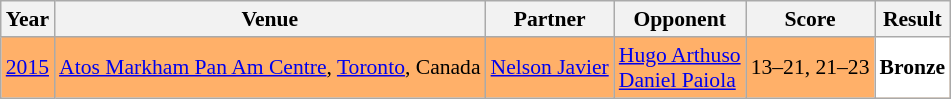<table class="sortable wikitable" style="font-size: 90%;">
<tr>
<th>Year</th>
<th>Venue</th>
<th>Partner</th>
<th>Opponent</th>
<th>Score</th>
<th>Result</th>
</tr>
<tr style="background:#FFB069">
<td align="center"><a href='#'>2015</a></td>
<td align="left"><a href='#'>Atos Markham Pan Am Centre</a>, <a href='#'>Toronto</a>, Canada</td>
<td align="left"> <a href='#'>Nelson Javier</a></td>
<td align="left"> <a href='#'>Hugo Arthuso</a> <br>  <a href='#'>Daniel Paiola</a></td>
<td align="left">13–21, 21–23</td>
<td style="text-align:left; background:white"> <strong>Bronze</strong></td>
</tr>
</table>
